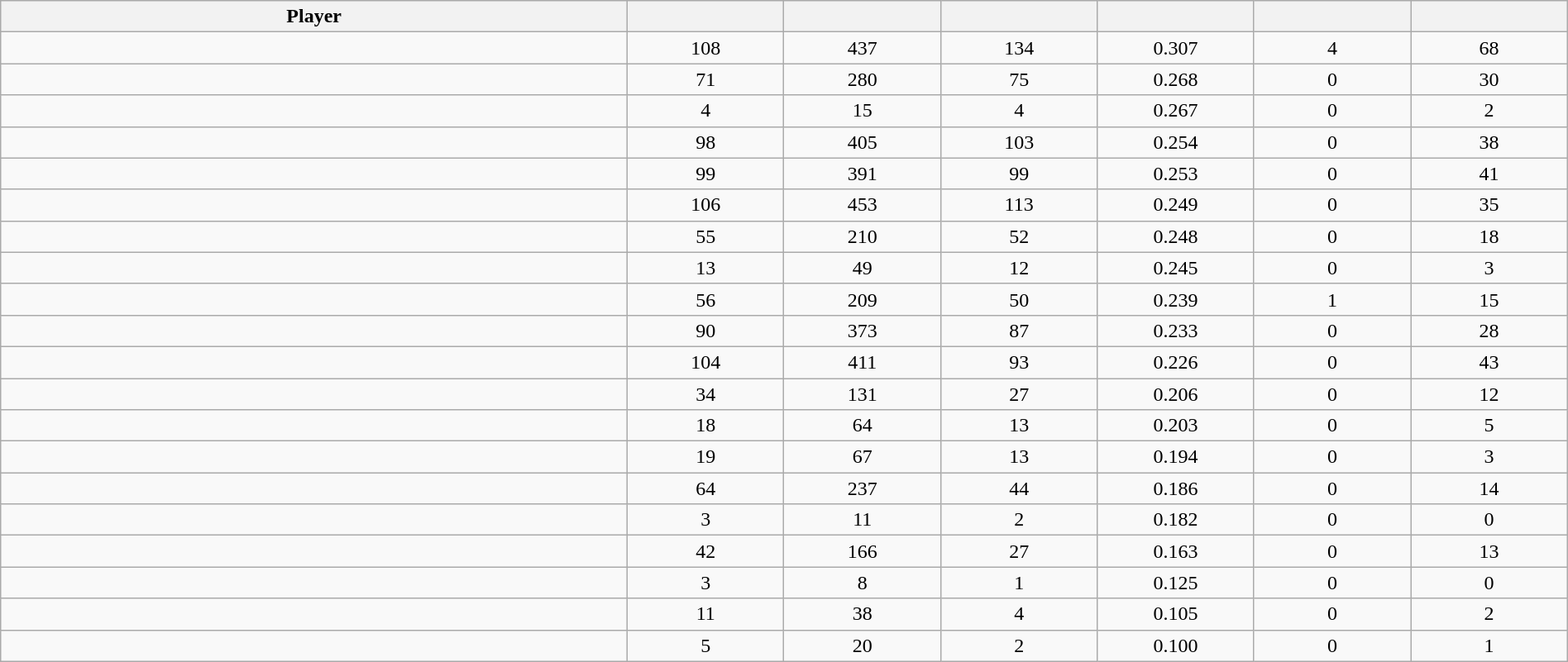<table class="wikitable sortable" style="text-align:center;" width="100%">
<tr>
<th width="40%">Player</th>
<th width="10%"></th>
<th width="10%"></th>
<th width="10%"></th>
<th width="10%"></th>
<th width="10%"></th>
<th width="10%"></th>
</tr>
<tr>
<td></td>
<td>108</td>
<td>437</td>
<td>134</td>
<td>0.307</td>
<td>4</td>
<td>68</td>
</tr>
<tr>
<td></td>
<td>71</td>
<td>280</td>
<td>75</td>
<td>0.268</td>
<td>0</td>
<td>30</td>
</tr>
<tr>
<td></td>
<td>4</td>
<td>15</td>
<td>4</td>
<td>0.267</td>
<td>0</td>
<td>2</td>
</tr>
<tr>
<td></td>
<td>98</td>
<td>405</td>
<td>103</td>
<td>0.254</td>
<td>0</td>
<td>38</td>
</tr>
<tr>
<td></td>
<td>99</td>
<td>391</td>
<td>99</td>
<td>0.253</td>
<td>0</td>
<td>41</td>
</tr>
<tr>
<td></td>
<td>106</td>
<td>453</td>
<td>113</td>
<td>0.249</td>
<td>0</td>
<td>35</td>
</tr>
<tr>
<td></td>
<td>55</td>
<td>210</td>
<td>52</td>
<td>0.248</td>
<td>0</td>
<td>18</td>
</tr>
<tr>
<td></td>
<td>13</td>
<td>49</td>
<td>12</td>
<td>0.245</td>
<td>0</td>
<td>3</td>
</tr>
<tr>
<td></td>
<td>56</td>
<td>209</td>
<td>50</td>
<td>0.239</td>
<td>1</td>
<td>15</td>
</tr>
<tr>
<td></td>
<td>90</td>
<td>373</td>
<td>87</td>
<td>0.233</td>
<td>0</td>
<td>28</td>
</tr>
<tr>
<td></td>
<td>104</td>
<td>411</td>
<td>93</td>
<td>0.226</td>
<td>0</td>
<td>43</td>
</tr>
<tr>
<td></td>
<td>34</td>
<td>131</td>
<td>27</td>
<td>0.206</td>
<td>0</td>
<td>12</td>
</tr>
<tr>
<td></td>
<td>18</td>
<td>64</td>
<td>13</td>
<td>0.203</td>
<td>0</td>
<td>5</td>
</tr>
<tr>
<td></td>
<td>19</td>
<td>67</td>
<td>13</td>
<td>0.194</td>
<td>0</td>
<td>3</td>
</tr>
<tr>
<td></td>
<td>64</td>
<td>237</td>
<td>44</td>
<td>0.186</td>
<td>0</td>
<td>14</td>
</tr>
<tr>
<td></td>
<td>3</td>
<td>11</td>
<td>2</td>
<td>0.182</td>
<td>0</td>
<td>0</td>
</tr>
<tr>
<td></td>
<td>42</td>
<td>166</td>
<td>27</td>
<td>0.163</td>
<td>0</td>
<td>13</td>
</tr>
<tr>
<td></td>
<td>3</td>
<td>8</td>
<td>1</td>
<td>0.125</td>
<td>0</td>
<td>0</td>
</tr>
<tr>
<td></td>
<td>11</td>
<td>38</td>
<td>4</td>
<td>0.105</td>
<td>0</td>
<td>2</td>
</tr>
<tr>
<td></td>
<td>5</td>
<td>20</td>
<td>2</td>
<td>0.100</td>
<td>0</td>
<td>1</td>
</tr>
</table>
